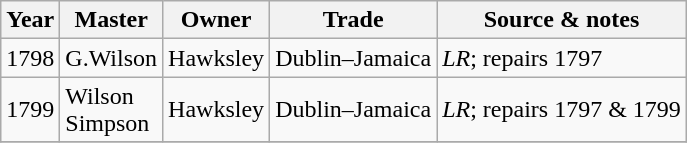<table class=" wikitable">
<tr>
<th>Year</th>
<th>Master</th>
<th>Owner</th>
<th>Trade</th>
<th>Source & notes</th>
</tr>
<tr>
<td>1798</td>
<td>G.Wilson</td>
<td>Hawksley</td>
<td>Dublin–Jamaica</td>
<td><em>LR</em>; repairs 1797</td>
</tr>
<tr>
<td>1799</td>
<td>Wilson<br>Simpson</td>
<td>Hawksley</td>
<td>Dublin–Jamaica</td>
<td><em>LR</em>; repairs 1797 & 1799</td>
</tr>
<tr>
</tr>
</table>
